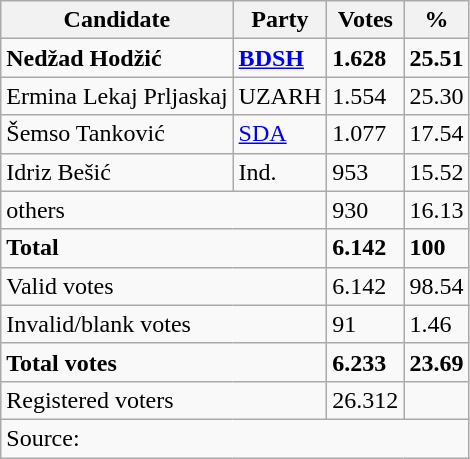<table class="wikitable" style="text-align: left;">
<tr>
<th>Candidate</th>
<th>Party</th>
<th>Votes</th>
<th>%</th>
</tr>
<tr>
<td><strong>Nedžad Hodžić</strong></td>
<td><a href='#'><strong>BDSH</strong></a></td>
<td><strong>1.628</strong></td>
<td><strong>25.51</strong></td>
</tr>
<tr>
<td>Ermina Lekaj Prljaskaj</td>
<td>UZARH</td>
<td>1.554</td>
<td>25.30</td>
</tr>
<tr>
<td>Šemso Tanković</td>
<td><a href='#'>SDA</a></td>
<td>1.077</td>
<td>17.54</td>
</tr>
<tr>
<td>Idriz Bešić</td>
<td>Ind.</td>
<td>953</td>
<td>15.52</td>
</tr>
<tr>
<td colspan="2">others</td>
<td>930</td>
<td>16.13</td>
</tr>
<tr>
<td colspan="2"><strong>Total</strong></td>
<td><strong>6.142</strong></td>
<td><strong>100</strong></td>
</tr>
<tr>
<td colspan="2">Valid votes</td>
<td>6.142</td>
<td>98.54</td>
</tr>
<tr>
<td colspan="2">Invalid/blank votes</td>
<td>91</td>
<td>1.46</td>
</tr>
<tr>
<td colspan="2"><strong>Total votes</strong></td>
<td><strong>6.233</strong></td>
<td><strong>23.69</strong></td>
</tr>
<tr>
<td colspan="2">Registered voters</td>
<td>26.312</td>
<td></td>
</tr>
<tr>
<td colspan="4">Source: </td>
</tr>
</table>
